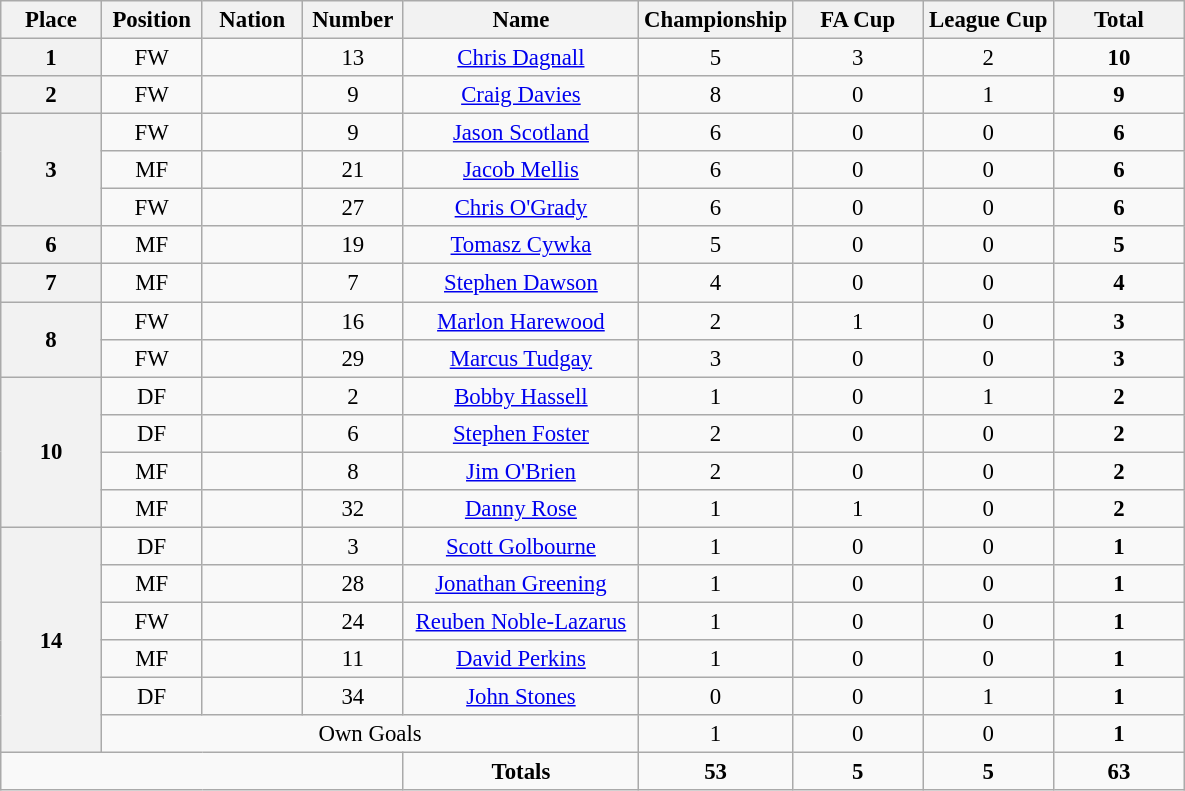<table class="wikitable" style="font-size: 95%; text-align: center;">
<tr>
<th width=60>Place</th>
<th width=60>Position</th>
<th width=60>Nation</th>
<th width=60>Number</th>
<th width=150>Name</th>
<th width=80>Championship</th>
<th width=80>FA Cup</th>
<th width=80>League Cup</th>
<th width=80>Total</th>
</tr>
<tr>
<th rowspan="1">1</th>
<td>FW</td>
<td></td>
<td>13</td>
<td><a href='#'>Chris Dagnall</a></td>
<td>5</td>
<td>3</td>
<td>2</td>
<td><strong>10</strong></td>
</tr>
<tr>
<th>2</th>
<td>FW</td>
<td></td>
<td>9</td>
<td><a href='#'>Craig Davies</a></td>
<td>8</td>
<td>0</td>
<td>1</td>
<td><strong>9</strong></td>
</tr>
<tr>
<th rowspan="3">3</th>
<td>FW</td>
<td></td>
<td>9</td>
<td><a href='#'>Jason Scotland</a></td>
<td>6</td>
<td>0</td>
<td>0</td>
<td><strong>6</strong></td>
</tr>
<tr>
<td>MF</td>
<td></td>
<td>21</td>
<td><a href='#'>Jacob Mellis</a></td>
<td>6</td>
<td>0</td>
<td>0</td>
<td><strong>6</strong></td>
</tr>
<tr>
<td>FW</td>
<td></td>
<td>27</td>
<td><a href='#'>Chris O'Grady</a></td>
<td>6</td>
<td>0</td>
<td>0</td>
<td><strong>6</strong></td>
</tr>
<tr>
<th rowspan="1">6</th>
<td>MF</td>
<td></td>
<td>19</td>
<td><a href='#'>Tomasz Cywka</a></td>
<td>5</td>
<td>0</td>
<td>0</td>
<td><strong>5</strong></td>
</tr>
<tr>
<th rowspan="1">7</th>
<td>MF</td>
<td></td>
<td>7</td>
<td><a href='#'>Stephen Dawson</a></td>
<td>4</td>
<td>0</td>
<td>0</td>
<td><strong>4</strong></td>
</tr>
<tr>
<th rowspan="2">8</th>
<td>FW</td>
<td></td>
<td>16</td>
<td><a href='#'>Marlon Harewood</a></td>
<td>2</td>
<td>1</td>
<td>0</td>
<td><strong>3</strong></td>
</tr>
<tr>
<td>FW</td>
<td></td>
<td>29</td>
<td><a href='#'>Marcus Tudgay</a></td>
<td>3</td>
<td>0</td>
<td>0</td>
<td><strong>3</strong></td>
</tr>
<tr>
<th rowspan="4">10</th>
<td>DF</td>
<td></td>
<td>2</td>
<td><a href='#'>Bobby Hassell</a></td>
<td>1</td>
<td>0</td>
<td>1</td>
<td><strong>2</strong></td>
</tr>
<tr>
<td>DF</td>
<td></td>
<td>6</td>
<td><a href='#'>Stephen Foster</a></td>
<td>2</td>
<td>0</td>
<td>0</td>
<td><strong>2</strong></td>
</tr>
<tr>
<td>MF</td>
<td></td>
<td>8</td>
<td><a href='#'>Jim O'Brien</a></td>
<td>2</td>
<td>0</td>
<td>0</td>
<td><strong>2</strong></td>
</tr>
<tr>
<td>MF</td>
<td></td>
<td>32</td>
<td><a href='#'>Danny Rose</a></td>
<td>1</td>
<td>1</td>
<td>0</td>
<td><strong>2</strong></td>
</tr>
<tr>
<th rowspan="6">14</th>
<td>DF</td>
<td></td>
<td>3</td>
<td><a href='#'>Scott Golbourne</a></td>
<td>1</td>
<td>0</td>
<td>0</td>
<td><strong>1</strong></td>
</tr>
<tr>
<td>MF</td>
<td></td>
<td>28</td>
<td><a href='#'>Jonathan Greening</a></td>
<td>1</td>
<td>0</td>
<td>0</td>
<td><strong>1</strong></td>
</tr>
<tr>
<td>FW</td>
<td></td>
<td>24</td>
<td><a href='#'>Reuben Noble-Lazarus</a></td>
<td>1</td>
<td>0</td>
<td>0</td>
<td><strong>1</strong></td>
</tr>
<tr>
<td>MF</td>
<td></td>
<td>11</td>
<td><a href='#'>David Perkins</a></td>
<td>1</td>
<td>0</td>
<td>0</td>
<td><strong>1</strong></td>
</tr>
<tr>
<td>DF</td>
<td></td>
<td>34</td>
<td><a href='#'>John Stones</a></td>
<td>0</td>
<td>0</td>
<td>1</td>
<td><strong>1</strong></td>
</tr>
<tr>
<td colspan="4">Own Goals</td>
<td>1</td>
<td>0</td>
<td>0</td>
<td><strong>1</strong></td>
</tr>
<tr>
<td colspan="4"></td>
<td><strong>Totals</strong></td>
<td><strong>53</strong></td>
<td><strong>5</strong></td>
<td><strong>5</strong></td>
<td><strong>63</strong></td>
</tr>
</table>
